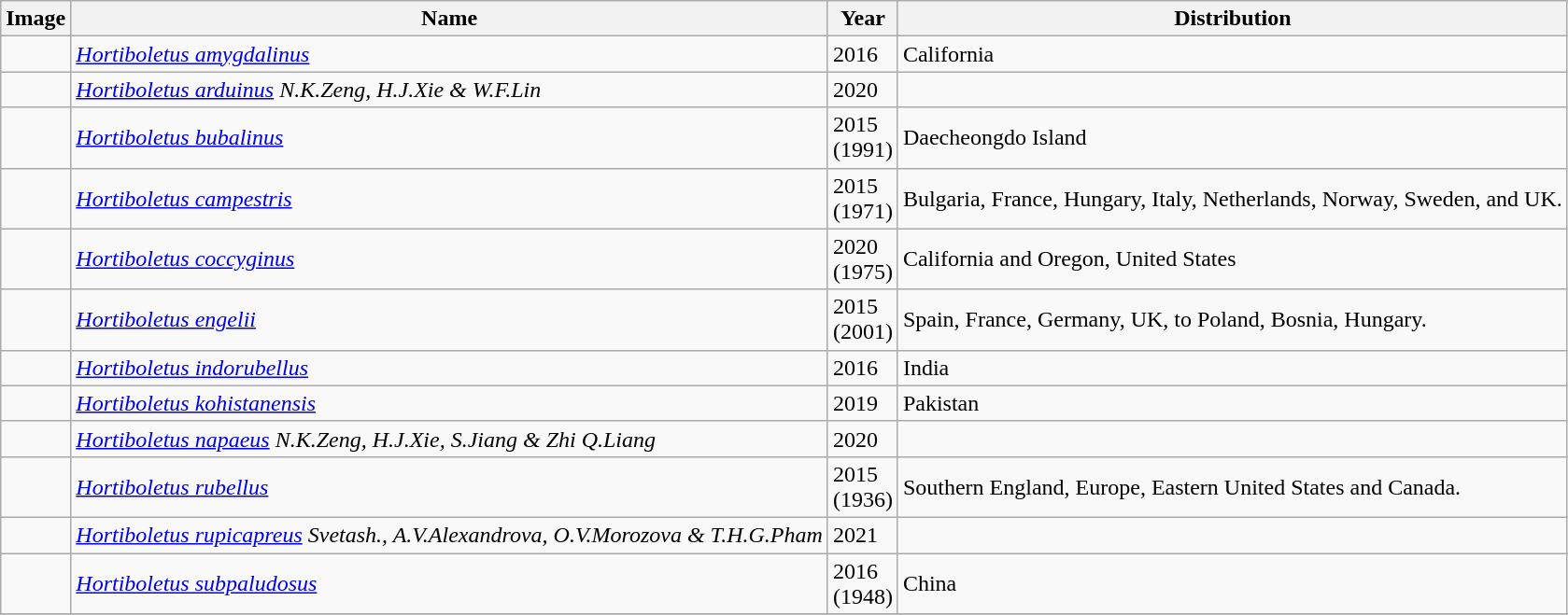<table class="wikitable">
<tr>
<th>Image</th>
<th>Name</th>
<th>Year</th>
<th>Distribution</th>
</tr>
<tr>
<td></td>
<td><em><a href='#'>Hortiboletus amygdalinus</a></em> </td>
<td>2016</td>
<td>California</td>
</tr>
<tr>
<td></td>
<td><em><a href='#'>Hortiboletus arduinus</a> N.K.Zeng, H.J.Xie & W.F.Lin</em></td>
<td>2020</td>
<td></td>
</tr>
<tr>
<td></td>
<td><em><a href='#'>Hortiboletus bubalinus</a></em></td>
<td>2015<br>(1991)</td>
<td>Daecheongdo Island</td>
</tr>
<tr>
<td></td>
<td><em><a href='#'>Hortiboletus campestris</a></em> </td>
<td>2015<br>(1971)</td>
<td>Bulgaria, France, Hungary, Italy, Netherlands, Norway, Sweden, and UK.</td>
</tr>
<tr>
<td></td>
<td><em><a href='#'>Hortiboletus coccyginus</a></em> </td>
<td>2020<br>(1975)</td>
<td>California and Oregon, United States</td>
</tr>
<tr>
<td></td>
<td><em><a href='#'>Hortiboletus engelii</a></em> </td>
<td>2015<br>(2001)</td>
<td>Spain, France, Germany, UK, to Poland, Bosnia, Hungary.</td>
</tr>
<tr>
<td></td>
<td><em><a href='#'>Hortiboletus indorubellus</a></em> </td>
<td>2016</td>
<td>India</td>
</tr>
<tr>
<td></td>
<td><em><a href='#'>Hortiboletus kohistanensis</a></em> </td>
<td>2019</td>
<td>Pakistan</td>
</tr>
<tr>
<td></td>
<td><em><a href='#'>Hortiboletus napaeus</a> N.K.Zeng, H.J.Xie, S.Jiang & Zhi Q.Liang</em></td>
<td>2020</td>
<td></td>
</tr>
<tr>
<td></td>
<td><em><a href='#'>Hortiboletus rubellus</a></em> </td>
<td>2015<br>(1936)</td>
<td>Southern England, Europe,  Eastern United States and Canada.</td>
</tr>
<tr>
<td></td>
<td><em><a href='#'>Hortiboletus rupicapreus</a> Svetash., A.V.Alexandrova, O.V.Morozova & T.H.G.Pham</em></td>
<td>2021</td>
<td></td>
</tr>
<tr>
<td></td>
<td><em><a href='#'>Hortiboletus subpaludosus</a></em> </td>
<td>2016<br>(1948)</td>
<td>China</td>
</tr>
<tr>
</tr>
</table>
